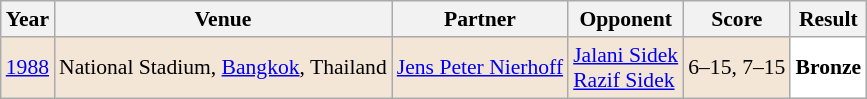<table class="sortable wikitable" style="font-size: 90%;">
<tr>
<th>Year</th>
<th>Venue</th>
<th>Partner</th>
<th>Opponent</th>
<th>Score</th>
<th>Result</th>
</tr>
<tr style="background:#F3E6D7">
<td align="center"><a href='#'>1988</a></td>
<td align="left">National Stadium, <a href='#'>Bangkok</a>, Thailand</td>
<td align="left"> <a href='#'>Jens Peter Nierhoff</a></td>
<td align="left"> <a href='#'>Jalani Sidek</a><br> <a href='#'>Razif Sidek</a></td>
<td align="left">6–15, 7–15</td>
<td style="text-align:left; background:white"> <strong>Bronze</strong></td>
</tr>
</table>
